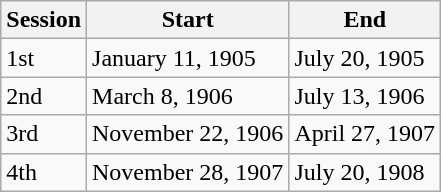<table class="wikitable">
<tr>
<th>Session</th>
<th>Start</th>
<th>End</th>
</tr>
<tr>
<td>1st</td>
<td>January 11, 1905</td>
<td>July 20, 1905</td>
</tr>
<tr>
<td>2nd</td>
<td>March 8, 1906</td>
<td>July 13, 1906</td>
</tr>
<tr>
<td>3rd</td>
<td>November 22, 1906</td>
<td>April 27, 1907</td>
</tr>
<tr>
<td>4th</td>
<td>November 28, 1907</td>
<td>July 20, 1908</td>
</tr>
</table>
